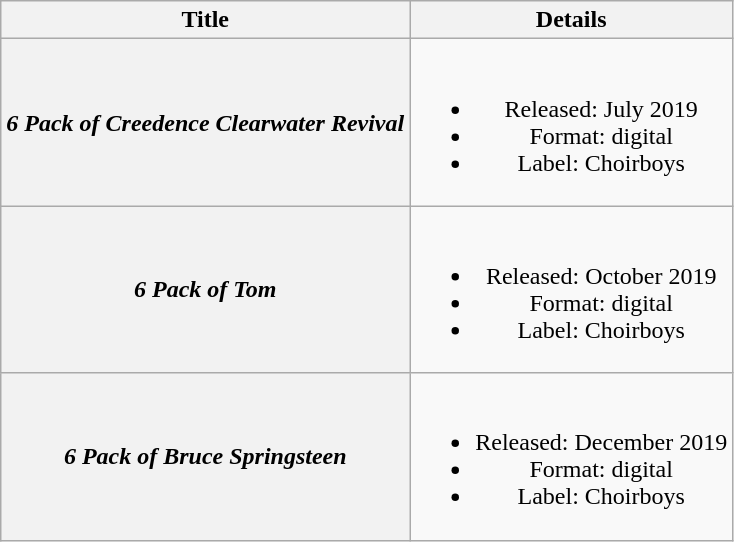<table class="wikitable plainrowheaders" style="text-align:center;" border="1">
<tr>
<th>Title</th>
<th>Details</th>
</tr>
<tr>
<th scope="row"><em>6 Pack of Creedence Clearwater Revival </em></th>
<td><br><ul><li>Released: July 2019</li><li>Format: digital</li><li>Label: Choirboys</li></ul></td>
</tr>
<tr>
<th scope="row"><em>6 Pack of Tom</em></th>
<td><br><ul><li>Released: October 2019</li><li>Format: digital</li><li>Label: Choirboys</li></ul></td>
</tr>
<tr>
<th scope="row"><em>6 Pack of Bruce Springsteen</em></th>
<td><br><ul><li>Released: December 2019</li><li>Format: digital</li><li>Label: Choirboys</li></ul></td>
</tr>
</table>
